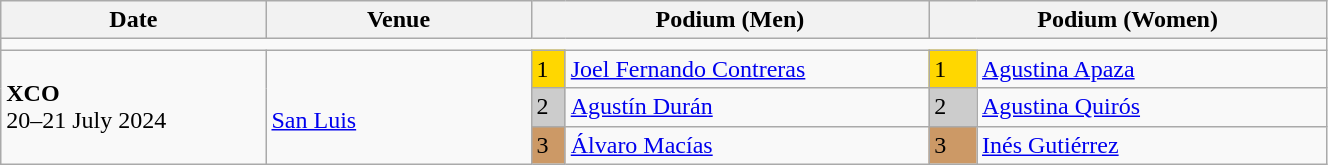<table class="wikitable" width=70%>
<tr>
<th>Date</th>
<th width=20%>Venue</th>
<th colspan=2 width=30%>Podium (Men)</th>
<th colspan=2 width=30%>Podium (Women)</th>
</tr>
<tr>
<td colspan=6></td>
</tr>
<tr>
<td rowspan=3><strong>XCO</strong> <br> 20–21 July 2024</td>
<td rowspan=3><br><a href='#'>San Luis</a></td>
<td bgcolor=FFD700>1</td>
<td><a href='#'>Joel Fernando Contreras</a></td>
<td bgcolor=FFD700>1</td>
<td><a href='#'>Agustina Apaza</a></td>
</tr>
<tr>
<td bgcolor=CCCCCC>2</td>
<td><a href='#'>Agustín Durán</a></td>
<td bgcolor=CCCCCC>2</td>
<td><a href='#'>Agustina Quirós</a></td>
</tr>
<tr>
<td bgcolor=CC9966>3</td>
<td><a href='#'>Álvaro Macías</a></td>
<td bgcolor=CC9966>3</td>
<td><a href='#'>Inés Gutiérrez</a></td>
</tr>
</table>
